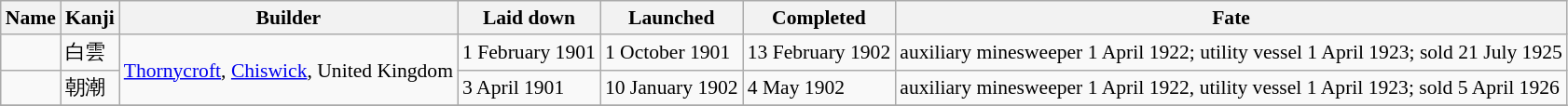<table class="wikitable" style="font-size:90%;">
<tr>
<th>Name</th>
<th>Kanji</th>
<th>Builder</th>
<th>Laid down</th>
<th>Launched</th>
<th>Completed</th>
<th>Fate</th>
</tr>
<tr>
<td></td>
<td>白雲</td>
<td rowspan=2><a href='#'>Thornycroft</a>, <a href='#'>Chiswick</a>, United Kingdom</td>
<td>1 February 1901</td>
<td>1 October 1901</td>
<td>13 February 1902</td>
<td>auxiliary minesweeper 1 April 1922; utility vessel 1 April 1923; sold 21 July 1925</td>
</tr>
<tr>
<td></td>
<td>朝潮</td>
<td>3 April 1901</td>
<td>10 January 1902</td>
<td>4 May 1902</td>
<td>auxiliary minesweeper 1 April 1922, utility vessel 1 April 1923; sold 5 April 1926</td>
</tr>
<tr>
</tr>
</table>
